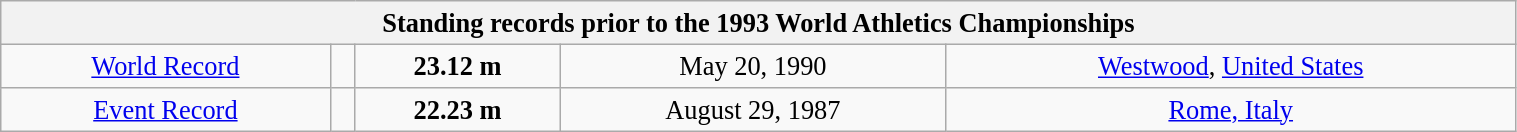<table class="wikitable" style=" text-align:center; font-size:110%;" width="80%">
<tr>
<th colspan="5">Standing records prior to the 1993 World Athletics Championships</th>
</tr>
<tr>
<td><a href='#'>World Record</a></td>
<td></td>
<td><strong>23.12 m </strong></td>
<td>May 20, 1990</td>
<td> <a href='#'>Westwood</a>, <a href='#'>United States</a></td>
</tr>
<tr>
<td><a href='#'>Event Record</a></td>
<td></td>
<td><strong>22.23 m </strong></td>
<td>August 29, 1987</td>
<td> <a href='#'>Rome, Italy</a></td>
</tr>
</table>
